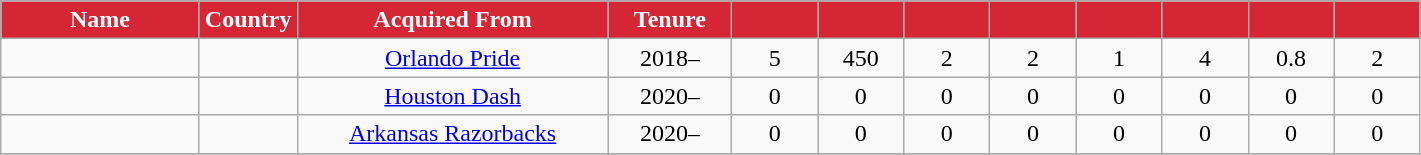<table class="wikitable sortable" style="text-align:center;">
<tr>
<th style="color:white; background:#D52635; width:125px;" scope=col>Name</th>
<th style="color:white; background:#D52635; width:50px;" scope=col>Country</th>
<th style="color:white; background:#D52635; width:200px;" scope=col>Acquired From</th>
<th style="color:white; background:#D52635; width:75px;" scope=col>Tenure</th>
<th style="color:white; background:#D52635; width:50px;" scope=col></th>
<th style="color:white; background:#D52635; width:50px;" scope=col></th>
<th style="color:white; background:#D52635; width:50px;" scope=col></th>
<th style="color:white; background:#D52635; width:50px;" scope=col></th>
<th style="color:white; background:#D52635; width:50px;" scope=col></th>
<th style="color:white; background:#D52635; width:50px;" scope=col></th>
<th style="color:white; background:#D52635; width:50px;" scope=col></th>
<th style="color:white; background:#D52635; width:50px;" scope=col></th>
</tr>
<tr>
<td align="left"></td>
<td></td>
<td> <a href='#'>Orlando Pride</a></td>
<td>2018–</td>
<td>5</td>
<td>450</td>
<td>2</td>
<td>2</td>
<td>1</td>
<td>4</td>
<td>0.8</td>
<td>2</td>
</tr>
<tr>
<td align="left"></td>
<td></td>
<td> <a href='#'>Houston Dash</a></td>
<td>2020–</td>
<td>0</td>
<td>0</td>
<td>0</td>
<td>0</td>
<td>0</td>
<td>0</td>
<td>0</td>
<td>0</td>
</tr>
<tr>
<td align="left"></td>
<td></td>
<td> <a href='#'>Arkansas Razorbacks</a></td>
<td>2020–</td>
<td>0</td>
<td>0</td>
<td>0</td>
<td>0</td>
<td>0</td>
<td>0</td>
<td>0</td>
<td>0</td>
</tr>
<tr>
</tr>
</table>
